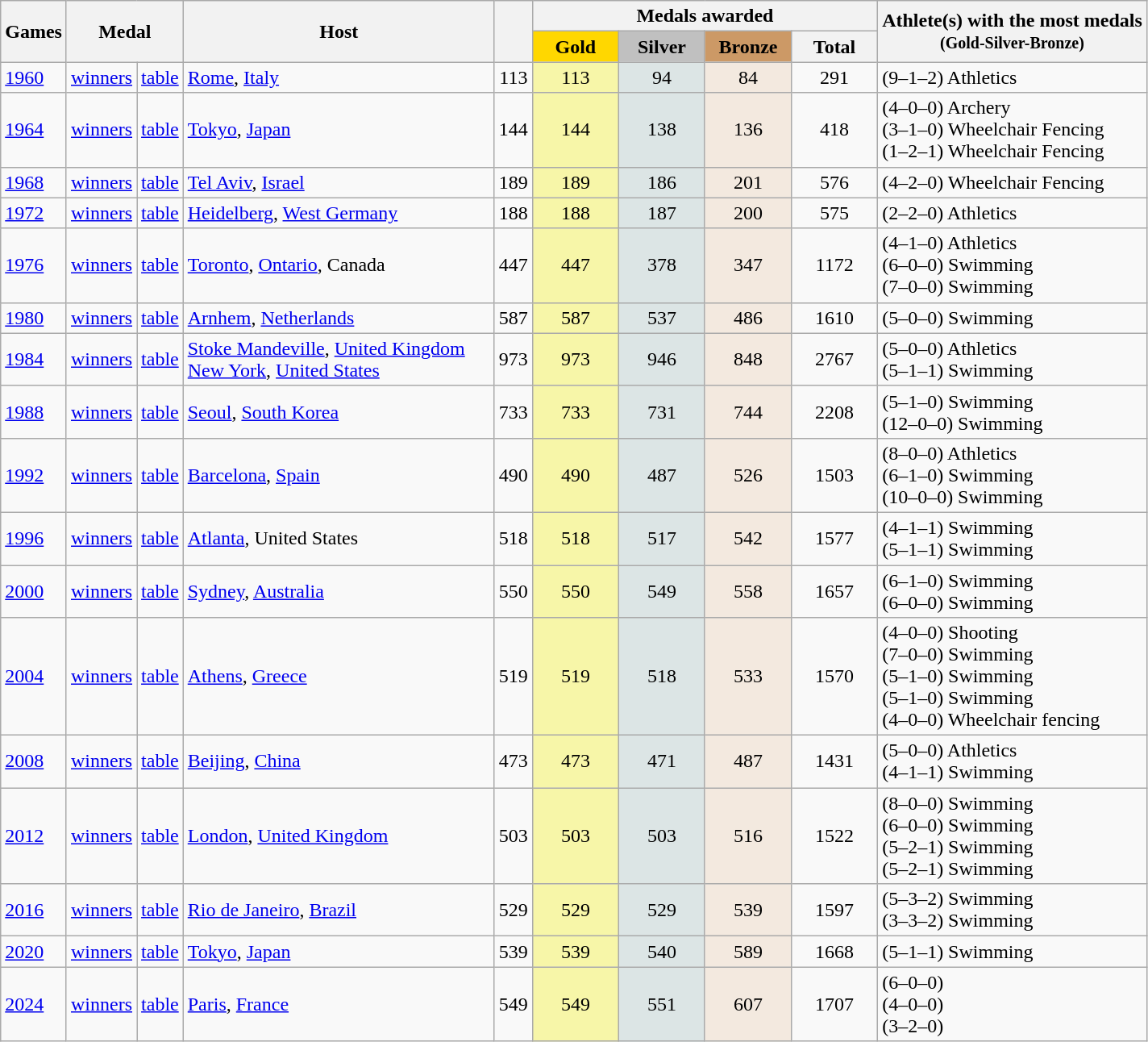<table class="wikitable">
<tr>
<th rowspan=2>Games</th>
<th rowspan=2 colspan=2>Medal</th>
<th rowspan=2 width=250px>Host</th>
<th rowspan=2></th>
<th colspan=4>Medals awarded</th>
<th rowspan=2>Athlete(s) with the most medals <br> <small>(Gold-Silver-Bronze)</small></th>
</tr>
<tr>
<th style="background:gold; width:4em;">Gold</th>
<th style="background:silver; width:4em;">Silver</th>
<th style="background:#cc9966; width:4em;">Bronze</th>
<th style="width:4em;">Total</th>
</tr>
<tr>
<td><a href='#'>1960</a></td>
<td><a href='#'>winners</a></td>
<td><a href='#'>table</a></td>
<td> <a href='#'>Rome</a>, <a href='#'>Italy</a></td>
<td align=center>113</td>
<td align=center bgcolor="#F7F6A8">113</td>
<td align=center bgcolor="#DCE5E5">94</td>
<td align=center bgcolor="#F3E9DF">84</td>
<td align=center>291</td>
<td> (9–1–2) Athletics</td>
</tr>
<tr>
<td><a href='#'>1964</a></td>
<td><a href='#'>winners</a></td>
<td><a href='#'>table</a></td>
<td> <a href='#'>Tokyo</a>, <a href='#'>Japan</a></td>
<td align=center>144</td>
<td align=center bgcolor="#F7F6A8">144</td>
<td align=center bgcolor="#DCE5E5">138</td>
<td align=center bgcolor="#F3E9DF">136</td>
<td align=center>418</td>
<td> (4–0–0) Archery<br> (3–1–0) Wheelchair Fencing<br> (1–2–1) Wheelchair Fencing</td>
</tr>
<tr>
<td><a href='#'>1968</a></td>
<td><a href='#'>winners</a></td>
<td><a href='#'>table</a></td>
<td> <a href='#'>Tel Aviv</a>, <a href='#'>Israel</a></td>
<td align=center>189</td>
<td align=center bgcolor="#F7F6A8">189</td>
<td align=center bgcolor="#DCE5E5">186</td>
<td align=center bgcolor="#F3E9DF">201</td>
<td align=center>576</td>
<td> (4–2–0) Wheelchair Fencing</td>
</tr>
<tr>
<td><a href='#'>1972</a></td>
<td><a href='#'>winners</a></td>
<td><a href='#'>table</a></td>
<td> <a href='#'>Heidelberg</a>, <a href='#'>West Germany</a></td>
<td align=center>188</td>
<td align=center bgcolor="#F7F6A8">188</td>
<td align=center bgcolor="#DCE5E5">187</td>
<td align=center bgcolor="#F3E9DF">200</td>
<td align=center>575</td>
<td> (2–2–0) Athletics</td>
</tr>
<tr>
<td><a href='#'>1976</a></td>
<td><a href='#'>winners</a></td>
<td><a href='#'>table</a></td>
<td> <a href='#'>Toronto</a>, <a href='#'>Ontario</a>, Canada</td>
<td align=center>447</td>
<td align=center bgcolor="#F7F6A8">447</td>
<td align=center bgcolor="#DCE5E5">378</td>
<td align=center bgcolor="#F3E9DF">347</td>
<td align=center>1172</td>
<td> (4–1–0) Athletics<br> (6–0–0) Swimming<br> (7–0–0) Swimming</td>
</tr>
<tr>
<td><a href='#'>1980</a></td>
<td><a href='#'>winners</a></td>
<td><a href='#'>table</a></td>
<td> <a href='#'>Arnhem</a>, <a href='#'>Netherlands</a></td>
<td align=center>587</td>
<td align=center bgcolor="#F7F6A8">587</td>
<td align=center bgcolor="#DCE5E5">537</td>
<td align=center bgcolor="#F3E9DF">486</td>
<td align=center>1610</td>
<td> (5–0–0) Swimming</td>
</tr>
<tr>
<td><a href='#'>1984</a></td>
<td><a href='#'>winners</a></td>
<td><a href='#'>table</a></td>
<td> <a href='#'>Stoke Mandeville</a>, <a href='#'>United Kingdom</a><br> <a href='#'>New York</a>, <a href='#'>United States</a></td>
<td align=center>973</td>
<td align=center bgcolor="#F7F6A8">973</td>
<td align=center bgcolor="#DCE5E5">946</td>
<td align=center bgcolor="#F3E9DF">848</td>
<td align=center>2767</td>
<td> (5–0–0) Athletics<br> (5–1–1) Swimming</td>
</tr>
<tr>
<td><a href='#'>1988</a></td>
<td><a href='#'>winners</a></td>
<td><a href='#'>table</a></td>
<td> <a href='#'>Seoul</a>, <a href='#'>South Korea</a></td>
<td align=center>733</td>
<td align=center bgcolor="#F7F6A8">733</td>
<td align=center bgcolor="#DCE5E5">731</td>
<td align=center bgcolor="#F3E9DF">744</td>
<td align=center>2208</td>
<td> (5–1–0) Swimming<br> (12–0–0) Swimming</td>
</tr>
<tr>
<td><a href='#'>1992</a></td>
<td><a href='#'>winners</a></td>
<td><a href='#'>table</a></td>
<td> <a href='#'>Barcelona</a>, <a href='#'>Spain</a></td>
<td align=center>490</td>
<td align=center bgcolor="#F7F6A8">490</td>
<td align=center bgcolor="#DCE5E5">487</td>
<td align=center bgcolor="#F3E9DF">526</td>
<td align=center>1503</td>
<td> (8–0–0) Athletics<br> (6–1–0) Swimming<br> (10–0–0) Swimming</td>
</tr>
<tr>
<td><a href='#'>1996</a></td>
<td><a href='#'>winners</a></td>
<td><a href='#'>table</a></td>
<td> <a href='#'>Atlanta</a>, United States</td>
<td align=center>518</td>
<td align=center bgcolor="#F7F6A8">518</td>
<td align=center bgcolor="#DCE5E5">517</td>
<td align=center bgcolor="#F3E9DF">542</td>
<td align=center>1577</td>
<td> (4–1–1) Swimming<br> (5–1–1) Swimming</td>
</tr>
<tr>
<td><a href='#'>2000</a></td>
<td><a href='#'>winners</a></td>
<td><a href='#'>table</a></td>
<td> <a href='#'>Sydney</a>, <a href='#'>Australia</a></td>
<td align=center>550</td>
<td align=center bgcolor="#F7F6A8">550</td>
<td align=center bgcolor="#DCE5E5">549</td>
<td align=center bgcolor="#F3E9DF">558</td>
<td align=center>1657</td>
<td> (6–1–0) Swimming<br> (6–0–0) Swimming</td>
</tr>
<tr>
<td><a href='#'>2004</a></td>
<td><a href='#'>winners</a></td>
<td><a href='#'>table</a></td>
<td> <a href='#'>Athens</a>, <a href='#'>Greece</a></td>
<td align=center>519</td>
<td align=center bgcolor="#F7F6A8">519</td>
<td align=center bgcolor="#DCE5E5">518</td>
<td align=center bgcolor="#F3E9DF">533</td>
<td align=center>1570</td>
<td> (4–0–0) Shooting<br> (7–0–0) Swimming<br> (5–1–0) Swimming<br> (5–1–0) Swimming<br> (4–0–0) Wheelchair fencing</td>
</tr>
<tr>
<td><a href='#'>2008</a></td>
<td><a href='#'>winners</a></td>
<td><a href='#'>table</a></td>
<td> <a href='#'>Beijing</a>, <a href='#'>China</a></td>
<td align=center>473</td>
<td align=center bgcolor="#F7F6A8">473</td>
<td align=center bgcolor="#DCE5E5">471</td>
<td align=center bgcolor="#F3E9DF">487</td>
<td align=center>1431</td>
<td> (5–0–0) Athletics<br> (4–1–1) Swimming</td>
</tr>
<tr>
<td><a href='#'>2012</a></td>
<td><a href='#'>winners</a></td>
<td><a href='#'>table</a></td>
<td> <a href='#'>London</a>, <a href='#'>United Kingdom</a></td>
<td align=center>503</td>
<td align=center bgcolor="#F7F6A8">503</td>
<td align=center bgcolor="#DCE5E5">503</td>
<td align=center bgcolor="#F3E9DF">516</td>
<td align=center>1522</td>
<td> (8–0–0) Swimming <br> (6–0–0) Swimming<br> (5–2–1) Swimming<br> (5–2–1) Swimming</td>
</tr>
<tr>
<td><a href='#'>2016</a></td>
<td><a href='#'>winners</a></td>
<td><a href='#'>table</a></td>
<td> <a href='#'>Rio de Janeiro</a>, <a href='#'>Brazil</a></td>
<td align=center>529</td>
<td align=center bgcolor="#F7F6A8">529</td>
<td align=center bgcolor="#DCE5E5">529</td>
<td align=center bgcolor="#F3E9DF">539</td>
<td align=center>1597</td>
<td> (5–3–2) Swimming<br> (3–3–2) Swimming</td>
</tr>
<tr>
<td><a href='#'>2020</a></td>
<td><a href='#'>winners</a></td>
<td><a href='#'>table</a></td>
<td> <a href='#'>Tokyo</a>, <a href='#'>Japan</a></td>
<td align=center>539</td>
<td align=center bgcolor="#F7F6A8">539</td>
<td align=center bgcolor="#DCE5E5">540</td>
<td align=center bgcolor="#F3E9DF">589</td>
<td align=center>1668</td>
<td> (5–1–1) Swimming</td>
</tr>
<tr>
<td><a href='#'>2024</a></td>
<td><a href='#'>winners</a></td>
<td><a href='#'>table</a></td>
<td> <a href='#'>Paris</a>, <a href='#'>France</a></td>
<td align=center>549</td>
<td align=center bgcolor="#F7F6A8">549</td>
<td align=center bgcolor="#DCE5E5">551</td>
<td align=center bgcolor="#F3E9DF">607</td>
<td align=center>1707</td>
<td> (6–0–0)<br> (4–0–0)<br> (3–2–0)</td>
</tr>
</table>
